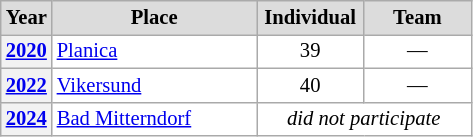<table class="wikitable plainrowheaders" style="background:#fff; font-size:86%; line-height:16px; border:gray solid 1px; border-collapse:collapse;">
<tr style="background:#ccc; text-align:center;">
<th scope="col" style="background:#dcdcdc; width:25px;">Year</th>
<th scope="col" style="background:#dcdcdc; width:130px;">Place</th>
<th scope="col" style="background:#dcdcdc; width:65px;">Individual</th>
<th scope="col" style="background:#dcdcdc; width:65px;">Team</th>
</tr>
<tr>
<th scope=row align=center><a href='#'>2020</a></th>
<td align=left> <a href='#'>Planica</a></td>
<td align=center>39</td>
<td align=center>—</td>
</tr>
<tr>
<th scope=row align=center><a href='#'>2022</a></th>
<td align=left> <a href='#'>Vikersund</a></td>
<td align=center>40</td>
<td align=center>—</td>
</tr>
<tr>
<th scope=row align=center><a href='#'>2024</a></th>
<td align=left> <a href='#'>Bad Mitterndorf</a></td>
<td align=center colspan=2><em>did not participate</em></td>
</tr>
</table>
